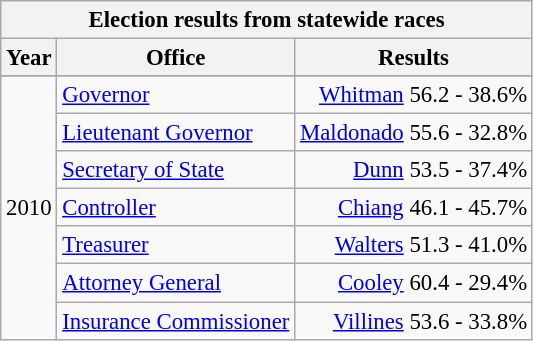<table class="wikitable" style="font-size:95%;">
<tr>
<th colspan="3">Election results from statewide races</th>
</tr>
<tr>
<th>Year</th>
<th>Office</th>
<th>Results</th>
</tr>
<tr>
</tr>
<tr>
<td rowspan=7>2010</td>
<td><a href='#'>Governor</a></td>
<td align="right" ><a href='#'>Whitman</a> 56.2 - 38.6%</td>
</tr>
<tr>
<td><a href='#'>Lieutenant Governor</a></td>
<td align="right" ><a href='#'>Maldonado</a> 55.6 - 32.8%</td>
</tr>
<tr>
<td><a href='#'>Secretary of State</a></td>
<td align="right" ><a href='#'>Dunn</a> 53.5 - 37.4%</td>
</tr>
<tr>
<td><a href='#'>Controller</a></td>
<td align="right" ><a href='#'>Chiang</a> 46.1 - 45.7%</td>
</tr>
<tr>
<td><a href='#'>Treasurer</a></td>
<td align="right" ><a href='#'>Walters</a> 51.3 - 41.0%</td>
</tr>
<tr>
<td><a href='#'>Attorney General</a></td>
<td align="right" ><a href='#'>Cooley</a> 60.4 - 29.4%</td>
</tr>
<tr>
<td><a href='#'>Insurance Commissioner</a></td>
<td align="right" ><a href='#'>Villines</a> 53.6 - 33.8%</td>
</tr>
</table>
